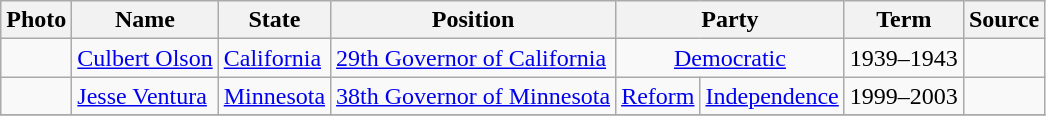<table class="wikitable">
<tr>
<th>Photo</th>
<th>Name</th>
<th>State</th>
<th>Position</th>
<th rowspan=1 colspan=2>Party</th>
<th>Term</th>
<th>Source</th>
</tr>
<tr>
<td></td>
<td><a href='#'>Culbert Olson</a></td>
<td><a href='#'>California</a></td>
<td><a href='#'>29th Governor of California</a></td>
<td colspan="2" align="center" ><a href='#'>Democratic</a></td>
<td>1939–1943</td>
<td></td>
</tr>
<tr>
<td></td>
<td><a href='#'>Jesse Ventura</a></td>
<td><a href='#'>Minnesota</a></td>
<td><a href='#'>38th Governor of Minnesota</a></td>
<td><a href='#'>Reform</a><br></td>
<td><a href='#'>Independence</a><br></td>
<td>1999–2003</td>
<td></td>
</tr>
<tr>
</tr>
</table>
